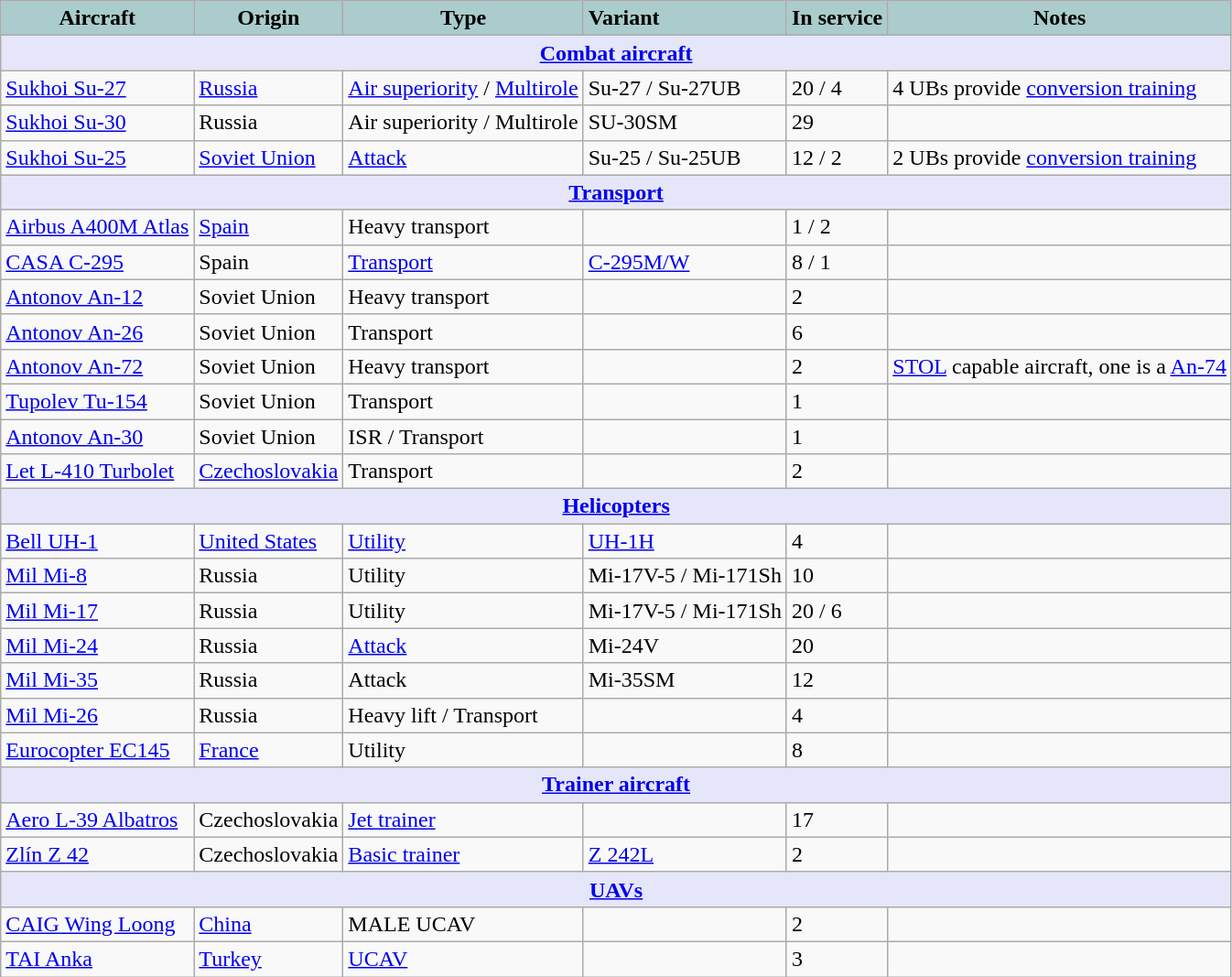<table class="wikitable">
<tr>
<th style="text-align:center; background:#acc;">Aircraft</th>
<th style="text-align: center; background:#acc;">Origin</th>
<th style="text-align:l center; background:#acc;">Type</th>
<th style="text-align:left; background:#acc;">Variant</th>
<th style="text-align:center; background:#acc;">In service</th>
<th style="text-align: center; background:#acc;">Notes</th>
</tr>
<tr>
<th style="align: center; background: lavender;" colspan="6"><a href='#'>Combat aircraft</a></th>
</tr>
<tr>
<td><a href='#'>Sukhoi Su-27</a></td>
<td><a href='#'>Russia</a></td>
<td><a href='#'>Air superiority</a> / <a href='#'>Multirole</a></td>
<td>Su-27 / Su-27UB</td>
<td>20 / 4</td>
<td>4 UBs provide <a href='#'>conversion training</a></td>
</tr>
<tr>
<td><a href='#'>Sukhoi Su-30</a></td>
<td>Russia</td>
<td>Air superiority / Multirole</td>
<td>SU-30SM</td>
<td>29</td>
<td></td>
</tr>
<tr>
<td><a href='#'>Sukhoi Su-25</a></td>
<td><a href='#'>Soviet Union</a></td>
<td><a href='#'>Attack</a></td>
<td>Su-25 / Su-25UB</td>
<td>12 / 2</td>
<td>2 UBs provide <a href='#'>conversion training</a></td>
</tr>
<tr>
<th style="align: center; background: lavender;" colspan="6"><a href='#'>Transport</a></th>
</tr>
<tr>
<td><a href='#'>Airbus A400M Atlas</a></td>
<td><a href='#'>Spain</a></td>
<td>Heavy transport</td>
<td></td>
<td>1 / 2</td>
<td></td>
</tr>
<tr>
<td><a href='#'>CASA C-295</a></td>
<td>Spain</td>
<td><a href='#'>Transport</a></td>
<td><a href='#'>C-295M/W</a></td>
<td>8 / 1</td>
<td></td>
</tr>
<tr>
<td><a href='#'>Antonov An-12</a></td>
<td>Soviet Union</td>
<td>Heavy transport</td>
<td></td>
<td>2</td>
<td></td>
</tr>
<tr>
<td><a href='#'>Antonov An-26</a></td>
<td>Soviet Union</td>
<td>Transport</td>
<td></td>
<td>6</td>
<td></td>
</tr>
<tr>
<td><a href='#'>Antonov An-72</a></td>
<td>Soviet Union</td>
<td>Heavy transport</td>
<td></td>
<td>2</td>
<td><a href='#'>STOL</a> capable aircraft, one is a <a href='#'>An-74</a></td>
</tr>
<tr>
<td><a href='#'>Tupolev Tu-154</a></td>
<td>Soviet Union</td>
<td>Transport</td>
<td></td>
<td>1</td>
<td></td>
</tr>
<tr>
<td><a href='#'>Antonov An-30</a></td>
<td>Soviet Union</td>
<td>ISR / Transport</td>
<td></td>
<td>1</td>
<td></td>
</tr>
<tr>
<td><a href='#'>Let L-410 Turbolet</a></td>
<td><a href='#'>Czechoslovakia</a></td>
<td>Transport</td>
<td></td>
<td>2</td>
<td></td>
</tr>
<tr>
<th style="align: center; background: lavender;" colspan="6"><a href='#'>Helicopters</a></th>
</tr>
<tr>
<td><a href='#'>Bell UH-1</a></td>
<td><a href='#'>United States</a></td>
<td><a href='#'>Utility</a></td>
<td><a href='#'>UH-1H</a></td>
<td>4</td>
<td></td>
</tr>
<tr>
<td><a href='#'>Mil Mi-8</a></td>
<td>Russia</td>
<td>Utility</td>
<td>Mi-17V-5 / Mi-171Sh</td>
<td>10 </td>
<td></td>
</tr>
<tr>
<td><a href='#'>Mil Mi-17</a></td>
<td>Russia</td>
<td>Utility</td>
<td>Mi-17V-5 / Mi-171Sh</td>
<td>20 / 6</td>
<td></td>
</tr>
<tr>
<td><a href='#'>Mil Mi-24</a></td>
<td>Russia</td>
<td><a href='#'>Attack</a></td>
<td>Mi-24V</td>
<td>20</td>
<td></td>
</tr>
<tr>
<td><a href='#'>Mil Mi-35</a></td>
<td>Russia</td>
<td>Attack</td>
<td>Mi-35SM</td>
<td>12</td>
<td></td>
</tr>
<tr>
<td><a href='#'>Mil Mi-26</a></td>
<td>Russia</td>
<td>Heavy lift / Transport</td>
<td></td>
<td>4</td>
<td></td>
</tr>
<tr>
<td><a href='#'>Eurocopter EC145</a></td>
<td><a href='#'>France</a></td>
<td>Utility</td>
<td></td>
<td>8</td>
<td></td>
</tr>
<tr>
<th style="align: center; background: lavender;" colspan="6"><a href='#'>Trainer aircraft</a></th>
</tr>
<tr>
<td><a href='#'>Aero L-39 Albatros</a></td>
<td>Czechoslovakia</td>
<td><a href='#'>Jet trainer</a></td>
<td></td>
<td>17</td>
<td></td>
</tr>
<tr>
<td><a href='#'>Zlín Z 42</a></td>
<td>Czechoslovakia</td>
<td><a href='#'>Basic trainer</a></td>
<td><a href='#'>Z 242L</a></td>
<td>2</td>
<td></td>
</tr>
<tr>
<th style="align: center; background: lavender;" colspan="6"><a href='#'>UAVs</a></th>
</tr>
<tr>
<td><a href='#'>CAIG Wing Loong</a></td>
<td><a href='#'>China</a></td>
<td>MALE UCAV</td>
<td></td>
<td>2</td>
<td></td>
</tr>
<tr>
<td><a href='#'>TAI Anka</a></td>
<td><a href='#'>Turkey</a></td>
<td><a href='#'>UCAV</a></td>
<td></td>
<td>3</td>
<td></td>
</tr>
</table>
